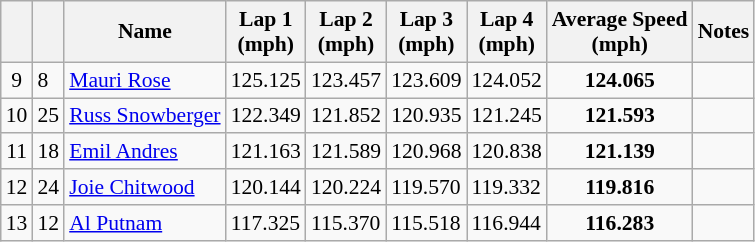<table class="wikitable" style="font-size: 90%;">
<tr align="center">
<th></th>
<th></th>
<th>Name</th>
<th>Lap 1<br>(mph)</th>
<th>Lap 2<br>(mph)</th>
<th>Lap 3<br>(mph)</th>
<th>Lap 4<br>(mph)</th>
<th>Average Speed<br>(mph)</th>
<th>Notes</th>
</tr>
<tr>
<td align=center>9</td>
<td>8</td>
<td> <a href='#'>Mauri Rose</a></td>
<td>125.125</td>
<td>123.457</td>
<td>123.609</td>
<td>124.052</td>
<td align=center><strong>124.065</strong></td>
<td></td>
</tr>
<tr>
<td align=center>10</td>
<td>25</td>
<td> <a href='#'>Russ Snowberger</a></td>
<td>122.349</td>
<td>121.852</td>
<td>120.935</td>
<td>121.245</td>
<td align=center><strong>121.593</strong></td>
<td></td>
</tr>
<tr>
<td align=center>11</td>
<td>18</td>
<td> <a href='#'>Emil Andres</a></td>
<td>121.163</td>
<td>121.589</td>
<td>120.968</td>
<td>120.838</td>
<td align=center><strong>121.139</strong></td>
<td></td>
</tr>
<tr>
<td align=center>12</td>
<td>24</td>
<td> <a href='#'>Joie Chitwood</a></td>
<td>120.144</td>
<td>120.224</td>
<td>119.570</td>
<td>119.332</td>
<td align=center><strong>119.816</strong></td>
<td></td>
</tr>
<tr>
<td align=center>13</td>
<td>12</td>
<td> <a href='#'>Al Putnam</a></td>
<td>117.325</td>
<td>115.370</td>
<td>115.518</td>
<td>116.944</td>
<td align=center><strong>116.283</strong></td>
<td></td>
</tr>
</table>
